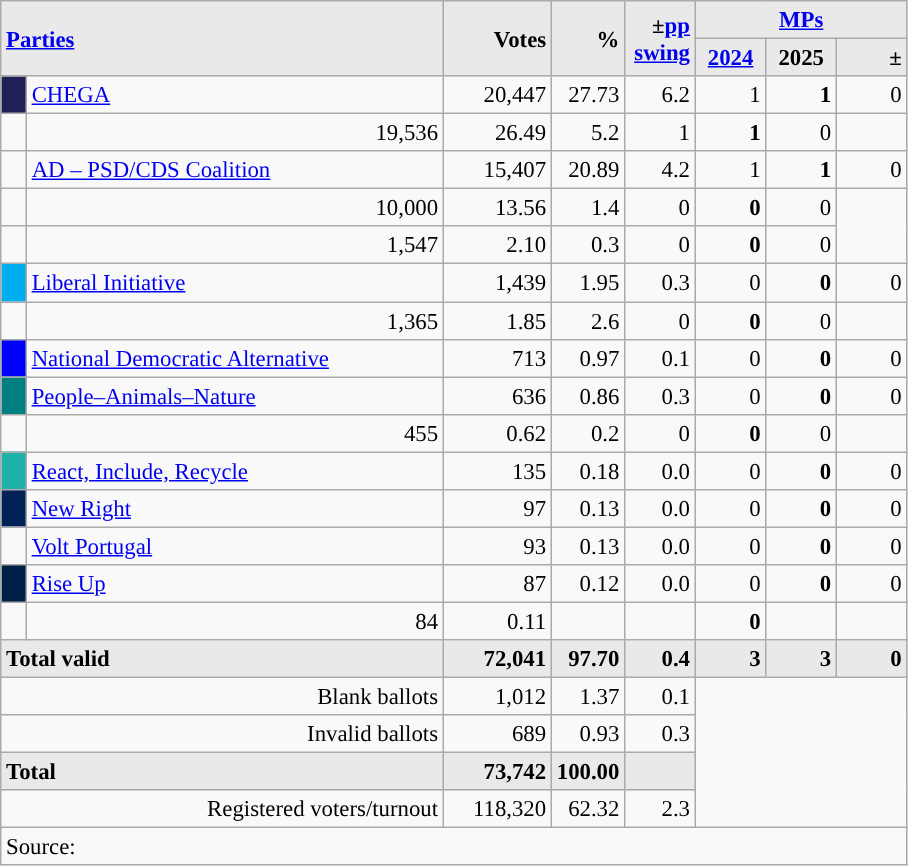<table class="wikitable" style="text-align:right; font-size:95%;">
<tr>
<th rowspan="2" colspan="2" style="background:#e9e9e9; text-align:left;" alignleft><a href='#'>Parties</a></th>
<th rowspan="2" style="background:#e9e9e9; text-align:right;">Votes</th>
<th rowspan="2" style="background:#e9e9e9; text-align:right;">%</th>
<th rowspan="2" style="background:#e9e9e9; text-align:right;">±<a href='#'>pp</a> <a href='#'>swing</a></th>
<th colspan="3" style="background:#e9e9e9; text-align:center;"><a href='#'>MPs</a></th>
</tr>
<tr style="background-color:#E9E9E9">
<th style="background-color:#E9E9E9;text-align:center;"><a href='#'>2024</a></th>
<th style="background-color:#E9E9E9;text-align:center;">2025</th>
<th style="background:#e9e9e9; text-align:right;">±</th>
</tr>
<tr>
<td style="width: 10px" bgcolor="#202056" align="center"></td>
<td align="left"><a href='#'>CHEGA</a></td>
<td>20,447</td>
<td>27.73</td>
<td>6.2</td>
<td>1</td>
<td><strong>1</strong></td>
<td>0</td>
</tr>
<tr>
<td></td>
<td>19,536</td>
<td>26.49</td>
<td>5.2</td>
<td>1</td>
<td><strong>1</strong></td>
<td>0</td>
</tr>
<tr>
<td style="width: 10px" bgcolor=></td>
<td align="left"><a href='#'>AD – PSD/CDS Coalition</a> </td>
<td>15,407</td>
<td>20.89</td>
<td>4.2</td>
<td>1</td>
<td><strong>1</strong></td>
<td>0</td>
</tr>
<tr>
<td></td>
<td>10,000</td>
<td>13.56</td>
<td>1.4</td>
<td>0</td>
<td><strong>0</strong></td>
<td>0</td>
</tr>
<tr>
<td></td>
<td>1,547</td>
<td>2.10</td>
<td>0.3</td>
<td>0</td>
<td><strong>0</strong></td>
<td>0</td>
</tr>
<tr>
<td style="width: 10px" bgcolor="#00ADEF" align="center"></td>
<td align="left"><a href='#'>Liberal Initiative</a></td>
<td>1,439</td>
<td>1.95</td>
<td>0.3</td>
<td>0</td>
<td><strong>0</strong></td>
<td>0</td>
</tr>
<tr>
<td></td>
<td>1,365</td>
<td>1.85</td>
<td>2.6</td>
<td>0</td>
<td><strong>0</strong></td>
<td>0</td>
</tr>
<tr>
<td style="width: 10px" bgcolor="blue" align="center"></td>
<td align="left"><a href='#'>National Democratic Alternative</a></td>
<td>713</td>
<td>0.97</td>
<td>0.1</td>
<td>0</td>
<td><strong>0</strong></td>
<td>0</td>
</tr>
<tr>
<td style="width: 10px" bgcolor="teal" align="center"></td>
<td align="left"><a href='#'>People–Animals–Nature</a></td>
<td>636</td>
<td>0.86</td>
<td>0.3</td>
<td>0</td>
<td><strong>0</strong></td>
<td>0</td>
</tr>
<tr>
<td></td>
<td>455</td>
<td>0.62</td>
<td>0.2</td>
<td>0</td>
<td><strong>0</strong></td>
<td>0</td>
</tr>
<tr>
<td style="width: 10px" bgcolor="LightSeaGreen" align="center"></td>
<td align="left"><a href='#'>React, Include, Recycle</a></td>
<td>135</td>
<td>0.18</td>
<td>0.0</td>
<td>0</td>
<td><strong>0</strong></td>
<td>0</td>
</tr>
<tr>
<td style="width: 10px" bgcolor="#012257" align="center"></td>
<td align="left"><a href='#'>New Right</a></td>
<td>97</td>
<td>0.13</td>
<td>0.0</td>
<td>0</td>
<td><strong>0</strong></td>
<td>0</td>
</tr>
<tr>
<td style="width: 10px"></td>
<td align="left"><a href='#'>Volt Portugal</a></td>
<td>93</td>
<td>0.13</td>
<td>0.0</td>
<td>0</td>
<td><strong>0</strong></td>
<td>0</td>
</tr>
<tr>
<td style="width: 10px" bgcolor="#002147" align="center"></td>
<td align="left"><a href='#'>Rise Up</a></td>
<td>87</td>
<td>0.12</td>
<td>0.0</td>
<td>0</td>
<td><strong>0</strong></td>
<td>0</td>
</tr>
<tr>
<td></td>
<td>84</td>
<td>0.11</td>
<td></td>
<td></td>
<td><strong>0</strong></td>
<td></td>
</tr>
<tr>
<td colspan=2 width="288" align=left style="background-color:#E9E9E9"><strong>Total valid</strong></td>
<td width="65" align="right" style="background-color:#E9E9E9"><strong>72,041</strong></td>
<td width="40" align="right" style="background-color:#E9E9E9"><strong>97.70</strong></td>
<td width="40" align="right" style="background-color:#E9E9E9"><strong>0.4</strong></td>
<td width="40" align="right" style="background-color:#E9E9E9"><strong>3</strong></td>
<td width="40" align="right" style="background-color:#E9E9E9"><strong>3</strong></td>
<td width="40" align="right" style="background-color:#E9E9E9"><strong>0</strong></td>
</tr>
<tr>
<td colspan=2>Blank ballots</td>
<td>1,012</td>
<td>1.37</td>
<td>0.1</td>
<td colspan=3 rowspan=4></td>
</tr>
<tr>
<td colspan=2>Invalid ballots</td>
<td>689</td>
<td>0.93</td>
<td>0.3</td>
</tr>
<tr>
<td colspan=2 align=left style="background-color:#E9E9E9"><strong>Total</strong></td>
<td width="50" align="right" style="background-color:#E9E9E9"><strong>73,742</strong></td>
<td width="40" align="right" style="background-color:#E9E9E9"><strong>100.00</strong></td>
<td width="40" align="right" style="background-color:#E9E9E9"></td>
</tr>
<tr>
<td colspan=2>Registered voters/turnout</td>
<td>118,320</td>
<td>62.32</td>
<td>2.3</td>
</tr>
<tr>
<td colspan=8 align=left>Source: </td>
</tr>
</table>
